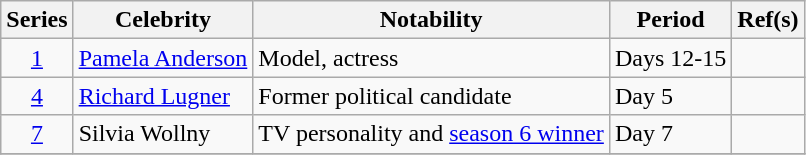<table class="wikitable sortable" font-size:95%;">
<tr>
<th>Series</th>
<th>Celebrity</th>
<th>Notability</th>
<th>Period</th>
<th>Ref(s)</th>
</tr>
<tr>
<td align="center"><a href='#'>1</a></td>
<td><a href='#'>Pamela Anderson</a></td>
<td>Model, actress</td>
<td>Days 12-15</td>
<td></td>
</tr>
<tr>
<td align="center"><a href='#'>4</a></td>
<td><a href='#'>Richard Lugner</a></td>
<td>Former political candidate</td>
<td>Day 5</td>
<td></td>
</tr>
<tr>
<td align="center"><a href='#'>7</a></td>
<td>Silvia Wollny</td>
<td>TV personality and <a href='#'>season 6 winner</a></td>
<td>Day 7</td>
<td></td>
</tr>
<tr>
</tr>
</table>
